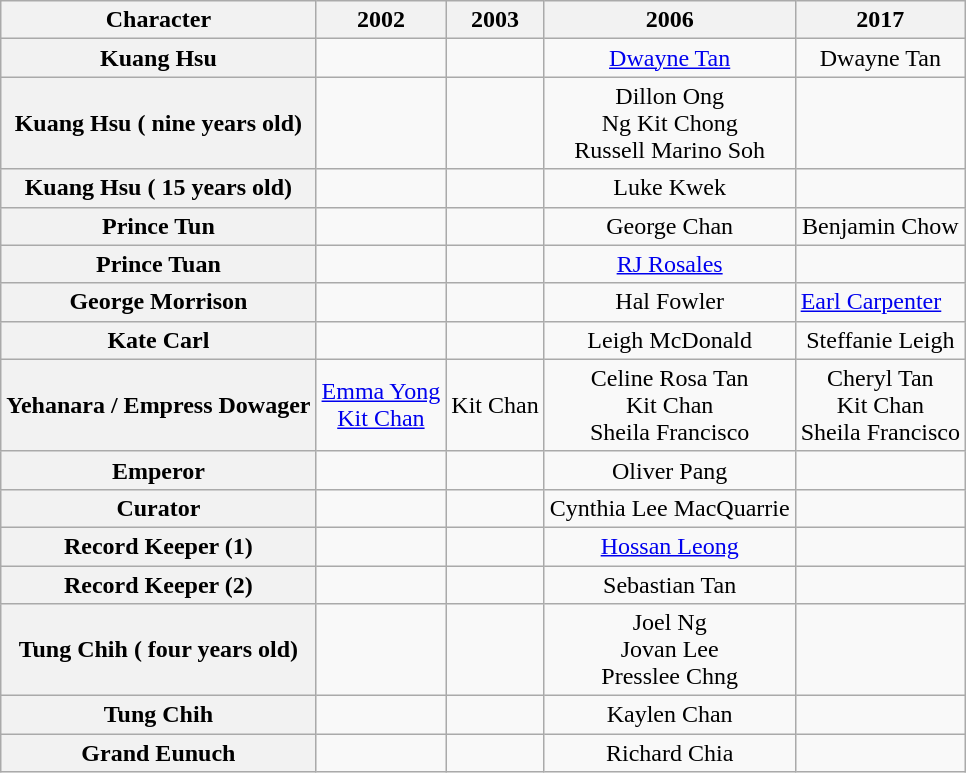<table class="wikitable">
<tr>
<th>Character</th>
<th>2002</th>
<th>2003</th>
<th>2006</th>
<th>2017</th>
</tr>
<tr>
<th>Kuang Hsu</th>
<td align="center"></td>
<td align="center"></td>
<td align="center"><a href='#'>Dwayne Tan</a></td>
<td align="center">Dwayne Tan</td>
</tr>
<tr>
<th>Kuang Hsu ( nine years old)</th>
<td></td>
<td></td>
<td align="center">Dillon Ong<br>Ng Kit Chong<br>Russell Marino Soh</td>
<td></td>
</tr>
<tr>
<th>Kuang Hsu ( 15 years old)</th>
<td></td>
<td></td>
<td align="center">Luke Kwek</td>
<td></td>
</tr>
<tr>
<th>Prince Tun</th>
<td align="center"></td>
<td align="center"></td>
<td align="center">George Chan</td>
<td align="center">Benjamin Chow</td>
</tr>
<tr>
<th>Prince Tuan</th>
<td></td>
<td></td>
<td align="center"><a href='#'>RJ Rosales</a></td>
<td></td>
</tr>
<tr>
<th>George Morrison</th>
<td align="center"></td>
<td align="center"></td>
<td align="center">Hal Fowler</td>
<td><a href='#'>Earl Carpenter</a></td>
</tr>
<tr>
<th>Kate Carl</th>
<td></td>
<td></td>
<td align="center">Leigh McDonald</td>
<td align="center">Steffanie Leigh</td>
</tr>
<tr>
<th>Yehanara / Empress Dowager</th>
<td align="center"><a href='#'>Emma Yong</a><br><a href='#'>Kit Chan</a></td>
<td align="center">Kit Chan</td>
<td align="center">Celine Rosa Tan<br>Kit Chan<br>Sheila Francisco</td>
<td align="center">Cheryl Tan<br>Kit Chan<br>Sheila Francisco</td>
</tr>
<tr>
<th>Emperor</th>
<td></td>
<td></td>
<td align="center">Oliver Pang</td>
<td></td>
</tr>
<tr>
<th>Curator</th>
<td></td>
<td></td>
<td align="center">Cynthia Lee MacQuarrie</td>
<td></td>
</tr>
<tr>
<th>Record Keeper (1)</th>
<td></td>
<td></td>
<td align="center"><a href='#'>Hossan Leong</a></td>
<td></td>
</tr>
<tr>
<th>Record Keeper (2)</th>
<td></td>
<td></td>
<td align="center">Sebastian Tan</td>
<td></td>
</tr>
<tr>
<th>Tung Chih ( four years old)</th>
<td></td>
<td></td>
<td align="center">Joel Ng<br>Jovan Lee<br>Presslee Chng</td>
<td></td>
</tr>
<tr>
<th>Tung Chih</th>
<td></td>
<td></td>
<td align="center">Kaylen Chan</td>
<td></td>
</tr>
<tr>
<th>Grand Eunuch</th>
<td></td>
<td></td>
<td align="center">Richard Chia</td>
<td></td>
</tr>
</table>
